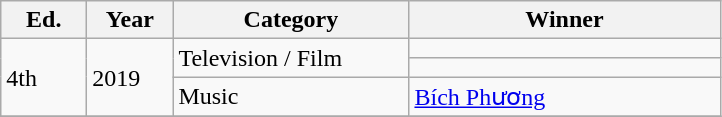<table class="wikitable">
<tr align=center>
<th style="width:50px">Ed.</th>
<th style="width:50px">Year</th>
<th style="width:150px">Category</th>
<th style="width:200px">Winner</th>
</tr>
<tr>
<td rowspan="3">4th</td>
<td rowspan="3">2019</td>
<td rowspan=2>Television / Film</td>
<td></td>
</tr>
<tr>
<td></td>
</tr>
<tr>
<td rowspan=1>Music</td>
<td><a href='#'>Bích Phương</a></td>
</tr>
<tr>
</tr>
</table>
